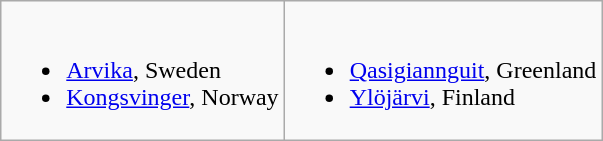<table class="wikitable">
<tr valign="top">
<td><br><ul><li> <a href='#'>Arvika</a>, Sweden</li><li> <a href='#'>Kongsvinger</a>, Norway</li></ul></td>
<td><br><ul><li> <a href='#'>Qasigiannguit</a>, Greenland</li><li> <a href='#'>Ylöjärvi</a>, Finland</li></ul></td>
</tr>
</table>
